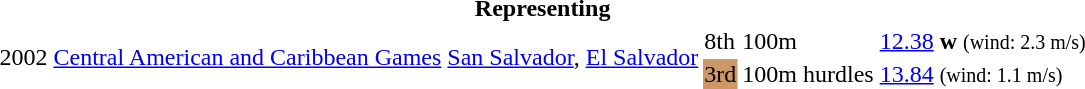<table>
<tr>
<th colspan="6">Representing </th>
</tr>
<tr>
<td rowspan=2>2002</td>
<td rowspan=2><a href='#'>Central American and Caribbean Games</a></td>
<td rowspan=2><a href='#'>San Salvador</a>, <a href='#'>El Salvador</a></td>
<td>8th</td>
<td>100m</td>
<td><a href='#'>12.38</a> <strong>w</strong> <small>(wind: 2.3 m/s)</small></td>
</tr>
<tr>
<td bgcolor="cc9966">3rd</td>
<td>100m hurdles</td>
<td><a href='#'>13.84</a> <small>(wind: 1.1 m/s)</small></td>
</tr>
</table>
